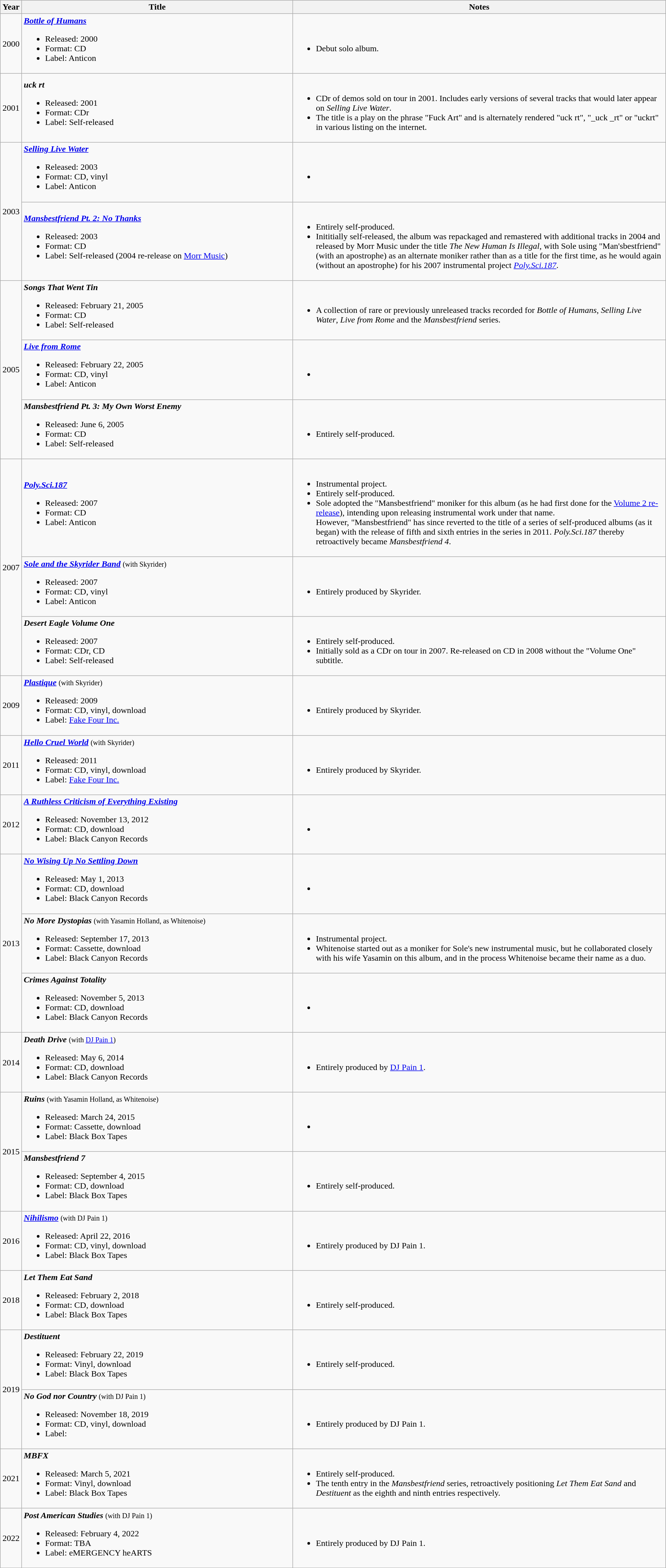<table class="wikitable">
<tr>
<th rowspan="1" style="width:33px;">Year</th>
<th rowspan="1" style="width:500px;">Title</th>
<th rowspan="1">Notes</th>
</tr>
<tr>
<td style="text-align:center;">2000</td>
<td><strong><em><a href='#'>Bottle of Humans</a></em></strong><br><ul><li>Released: 2000</li><li>Format: CD</li><li>Label: Anticon</li></ul></td>
<td><br><ul><li>Debut solo album.</li></ul></td>
</tr>
<tr>
<td style="text-align:center;">2001</td>
<td><strong><em>uck rt</em></strong><br><ul><li>Released: 2001</li><li>Format: CDr</li><li>Label: Self-released</li></ul></td>
<td><br><ul><li>CDr of demos sold on tour in 2001. Includes early versions of several tracks that would later appear on <em>Selling Live Water</em>.</li><li>The title is a play on the phrase "Fuck Art" and is alternately rendered "uck rt", "_uck _rt" or "uckrt" in various listing on the internet.</li></ul></td>
</tr>
<tr>
<td style="text-align:center;" rowspan="2">2003</td>
<td><strong><em><a href='#'>Selling Live Water</a></em></strong><br><ul><li>Released: 2003</li><li>Format: CD, vinyl</li><li>Label: Anticon</li></ul></td>
<td><br><ul><li></li></ul></td>
</tr>
<tr>
<td><strong><em><a href='#'>Mansbestfriend Pt. 2: No Thanks</a></em></strong><br><ul><li>Released: 2003</li><li>Format: CD</li><li>Label: Self-released (2004 re-release on <a href='#'>Morr Music</a>)</li></ul></td>
<td><br><ul><li>Entirely self-produced.</li><li>Inititially self-released, the album was repackaged and remastered with additional tracks in 2004 and released by Morr Music under the title <em>The New Human Is Illegal</em>, with Sole using "Man'sbestfriend" (with an apostrophe) as an alternate moniker rather than as a title for the first time, as he would again (without an apostrophe) for his 2007 instrumental project <em><a href='#'>Poly.Sci.187</a></em>.</li></ul></td>
</tr>
<tr>
<td style="text-align:center;" rowspan="3">2005</td>
<td><strong><em>Songs That Went Tin</em></strong><br><ul><li>Released: February 21, 2005</li><li>Format: CD</li><li>Label: Self-released</li></ul></td>
<td><br><ul><li>A collection of rare or previously unreleased tracks recorded for <em>Bottle of Humans</em>, <em>Selling Live Water</em>, <em>Live from Rome</em> and the <em>Mansbestfriend</em> series.</li></ul></td>
</tr>
<tr>
<td><strong><em><a href='#'>Live from Rome</a></em></strong><br><ul><li>Released: February 22, 2005</li><li>Format: CD, vinyl</li><li>Label: Anticon</li></ul></td>
<td><br><ul><li></li></ul></td>
</tr>
<tr>
<td><strong><em>Mansbestfriend Pt. 3: My Own Worst Enemy</em></strong><br><ul><li>Released: June 6, 2005</li><li>Format: CD</li><li>Label: Self-released</li></ul></td>
<td><br><ul><li>Entirely self-produced.</li></ul></td>
</tr>
<tr>
<td style="text-align:center;" rowspan="3">2007</td>
<td><strong><em><a href='#'>Poly.Sci.187</a></em></strong><br><ul><li>Released: 2007</li><li>Format: CD</li><li>Label: Anticon</li></ul></td>
<td><br><ul><li>Instrumental project.</li><li>Entirely self-produced.</li><li>Sole adopted the "Mansbestfriend" moniker for this album (as he had first done for the <a href='#'>Volume 2 re-release</a>), intending upon releasing instrumental work under that name.<br>However, "Mansbestfriend" has since reverted to the title of a series of self-produced albums (as it began) with the release of fifth and sixth entries in the series in 2011. <em>Poly.Sci.187</em> thereby retroactively became <em>Mansbestfriend 4</em>.</li></ul></td>
</tr>
<tr>
<td><strong><em><a href='#'>Sole and the Skyrider Band</a></em></strong> <small>(with Skyrider)</small><br><ul><li>Released: 2007</li><li>Format: CD, vinyl</li><li>Label: Anticon</li></ul></td>
<td><br><ul><li>Entirely produced by Skyrider.</li></ul></td>
</tr>
<tr>
<td><strong><em>Desert Eagle Volume One</em></strong><br><ul><li>Released: 2007</li><li>Format: CDr, CD</li><li>Label: Self-released</li></ul></td>
<td><br><ul><li>Entirely self-produced.</li><li>Initially sold as a CDr on tour in 2007. Re-released on CD in 2008 without the "Volume One" subtitle.</li></ul></td>
</tr>
<tr>
<td style="text-align:center;">2009</td>
<td><strong><em><a href='#'>Plastique</a></em></strong> <small>(with Skyrider)</small><br><ul><li>Released: 2009</li><li>Format: CD, vinyl, download</li><li>Label: <a href='#'>Fake Four Inc.</a></li></ul></td>
<td><br><ul><li>Entirely produced by Skyrider.</li></ul></td>
</tr>
<tr>
<td style="text-align:center;">2011</td>
<td><strong><em><a href='#'>Hello Cruel World</a></em></strong> <small>(with Skyrider)</small><br><ul><li>Released: 2011</li><li>Format: CD, vinyl, download</li><li>Label: <a href='#'>Fake Four Inc.</a></li></ul></td>
<td><br><ul><li>Entirely produced by Skyrider.</li></ul></td>
</tr>
<tr>
<td style="text-align:center;">2012</td>
<td><strong><em><a href='#'>A Ruthless Criticism of Everything Existing</a></em></strong><br><ul><li>Released: November 13, 2012</li><li>Format: CD, download</li><li>Label: Black Canyon Records</li></ul></td>
<td><br><ul><li></li></ul></td>
</tr>
<tr>
<td style="text-align:center;" rowspan="3">2013</td>
<td><strong><em><a href='#'>No Wising Up No Settling Down</a></em></strong><br><ul><li>Released: May 1, 2013</li><li>Format: CD, download</li><li>Label: Black Canyon Records</li></ul></td>
<td><br><ul><li></li></ul></td>
</tr>
<tr>
<td><strong><em>No More Dystopias</em></strong> <small>(with Yasamin Holland, as Whitenoise)</small><br><ul><li>Released: September 17, 2013</li><li>Format: Cassette, download</li><li>Label: Black Canyon Records</li></ul></td>
<td><br><ul><li>Instrumental project.</li><li>Whitenoise started out as a moniker for Sole's new instrumental music, but he collaborated closely with his wife Yasamin on this album, and in the process Whitenoise became their name as a duo.</li></ul></td>
</tr>
<tr>
<td><strong><em>Crimes Against Totality</em></strong><br><ul><li>Released: November 5, 2013</li><li>Format: CD, download</li><li>Label: Black Canyon Records</li></ul></td>
<td><br><ul><li></li></ul></td>
</tr>
<tr>
<td style="text-align:center;">2014</td>
<td><strong><em>Death Drive</em></strong> <small>(with <a href='#'>DJ Pain 1</a>)</small><br><ul><li>Released: May 6, 2014</li><li>Format: CD, download</li><li>Label: Black Canyon Records</li></ul></td>
<td><br><ul><li>Entirely produced by <a href='#'>DJ Pain 1</a>.</li></ul></td>
</tr>
<tr>
<td style="text-align:center;" rowspan="2">2015</td>
<td><strong><em>Ruins</em></strong> <small>(with Yasamin Holland, as Whitenoise)</small><br><ul><li>Released: March 24, 2015</li><li>Format: Cassette, download</li><li>Label: Black Box Tapes</li></ul></td>
<td><br><ul><li></li></ul></td>
</tr>
<tr>
<td><strong><em>Mansbestfriend 7</em></strong><br><ul><li>Released: September 4, 2015</li><li>Format: CD, download</li><li>Label: Black Box Tapes</li></ul></td>
<td><br><ul><li>Entirely self-produced.</li></ul></td>
</tr>
<tr>
<td style="text-align:center;">2016</td>
<td><strong><em><a href='#'>Nihilismo</a></em></strong> <small>(with DJ Pain 1)</small><br><ul><li>Released: April 22, 2016</li><li>Format: CD, vinyl, download</li><li>Label: Black Box Tapes</li></ul></td>
<td><br><ul><li>Entirely produced by DJ Pain 1.</li></ul></td>
</tr>
<tr>
<td style="text-align:center;">2018</td>
<td><strong><em>Let Them Eat Sand</em></strong><br><ul><li>Released: February 2, 2018</li><li>Format: CD, download</li><li>Label: Black Box Tapes</li></ul></td>
<td><br><ul><li>Entirely self-produced.</li></ul></td>
</tr>
<tr>
<td style="text-align:center;" rowspan="2">2019</td>
<td><strong><em>Destituent</em></strong><br><ul><li>Released: February 22, 2019</li><li>Format: Vinyl, download</li><li>Label: Black Box Tapes</li></ul></td>
<td><br><ul><li>Entirely self-produced.</li></ul></td>
</tr>
<tr>
<td><strong><em>No God nor Country</em></strong> <small>(with DJ Pain 1)</small><br><ul><li>Released: November 18, 2019</li><li>Format: CD, vinyl, download</li><li>Label:</li></ul></td>
<td><br><ul><li>Entirely produced by DJ Pain 1.</li></ul></td>
</tr>
<tr>
<td style="text-align:center;">2021</td>
<td><strong><em>MBFX</em></strong><br><ul><li>Released: March 5, 2021</li><li>Format: Vinyl, download</li><li>Label: Black Box Tapes</li></ul></td>
<td><br><ul><li>Entirely self-produced.</li><li>The tenth entry in the <em>Mansbestfriend</em> series, retroactively positioning <em>Let Them Eat Sand</em> and <em>Destituent</em> as the eighth and ninth entries respectively.</li></ul></td>
</tr>
<tr>
<td style="text-align:center;">2022</td>
<td><strong><em>Post American Studies</em></strong> <small>(with DJ Pain 1)</small><br><ul><li>Released: February 4, 2022</li><li>Format: TBA</li><li>Label: eMERGENCY heARTS</li></ul></td>
<td><br><ul><li>Entirely produced by DJ Pain 1.</li></ul></td>
</tr>
<tr>
</tr>
</table>
